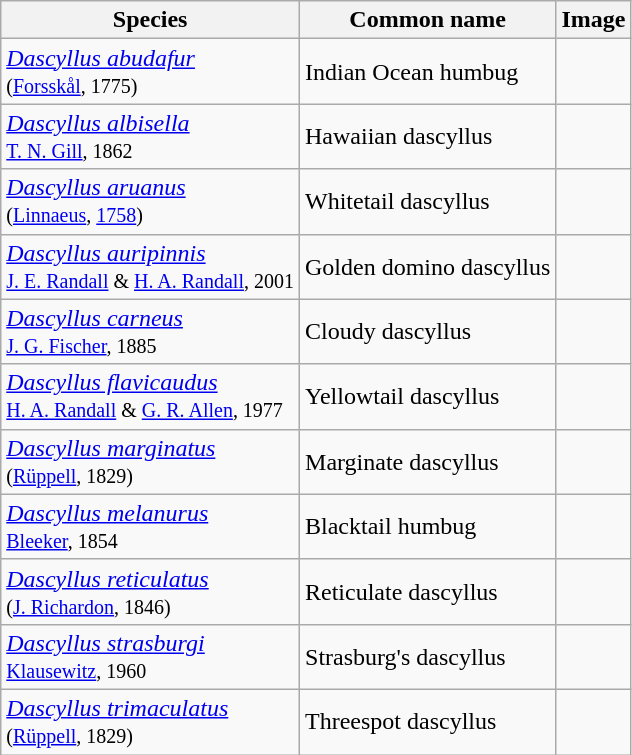<table class="wikitable">
<tr>
<th>Species</th>
<th>Common name</th>
<th>Image</th>
</tr>
<tr>
<td><em><a href='#'>Dascyllus abudafur</a></em><br><small>(<a href='#'>Forsskål</a>, 1775)</small></td>
<td>Indian Ocean humbug</td>
<td></td>
</tr>
<tr>
<td><em><a href='#'>Dascyllus albisella</a></em><br><small><a href='#'>T. N. Gill</a>, 1862</small></td>
<td>Hawaiian dascyllus</td>
<td></td>
</tr>
<tr>
<td><em><a href='#'>Dascyllus aruanus</a></em><br><small>(<a href='#'>Linnaeus</a>, <a href='#'>1758</a>)</small></td>
<td>Whitetail dascyllus</td>
<td></td>
</tr>
<tr>
<td><em><a href='#'>Dascyllus auripinnis</a></em><br><small><a href='#'>J. E. Randall</a> & <a href='#'>H. A. Randall</a>, 2001</small></td>
<td>Golden domino dascyllus</td>
<td></td>
</tr>
<tr>
<td><em><a href='#'>Dascyllus carneus</a></em><br><small><a href='#'>J. G. Fischer</a>, 1885</small></td>
<td>Cloudy dascyllus</td>
<td></td>
</tr>
<tr>
<td><em><a href='#'>Dascyllus flavicaudus</a></em><br><small><a href='#'>H. A. Randall</a> & <a href='#'>G. R. Allen</a>, 1977</small></td>
<td>Yellowtail dascyllus</td>
<td></td>
</tr>
<tr>
<td><em><a href='#'>Dascyllus marginatus</a></em><br><small>(<a href='#'>Rüppell</a>, 1829)</small></td>
<td>Marginate dascyllus</td>
<td></td>
</tr>
<tr>
<td><em><a href='#'>Dascyllus melanurus</a></em><br><small><a href='#'>Bleeker</a>, 1854</small></td>
<td>Blacktail humbug</td>
<td></td>
</tr>
<tr>
<td><em><a href='#'>Dascyllus reticulatus</a></em><br><small>(<a href='#'>J. Richardon</a>, 1846)</small></td>
<td>Reticulate dascyllus</td>
<td></td>
</tr>
<tr>
<td><em><a href='#'>Dascyllus strasburgi</a></em><br><small><a href='#'>Klausewitz</a>, 1960</small></td>
<td>Strasburg's dascyllus</td>
<td></td>
</tr>
<tr>
<td><em><a href='#'>Dascyllus trimaculatus</a></em><br><small>(<a href='#'>Rüppell</a>, 1829)</small></td>
<td>Threespot dascyllus</td>
<td></td>
</tr>
</table>
